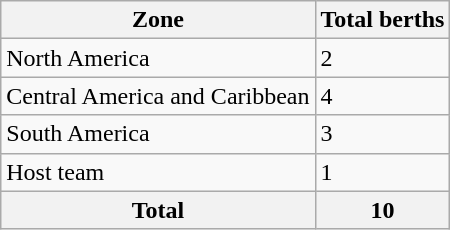<table class=wikitable>
<tr>
<th>Zone</th>
<th>Total berths</th>
</tr>
<tr>
<td>North America</td>
<td>2</td>
</tr>
<tr>
<td>Central America and Caribbean</td>
<td>4</td>
</tr>
<tr>
<td>South America</td>
<td>3</td>
</tr>
<tr>
<td>Host team</td>
<td>1</td>
</tr>
<tr>
<th>Total</th>
<th>10</th>
</tr>
</table>
